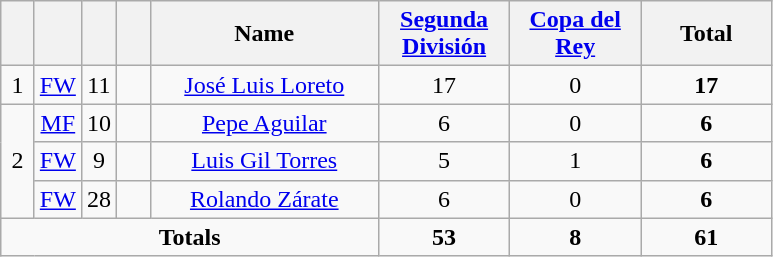<table class="wikitable" style="text-align:center">
<tr>
<th width=15></th>
<th width=15></th>
<th width=15></th>
<th width=15></th>
<th width=145>Name</th>
<th width=80><strong><a href='#'>Segunda División</a></strong></th>
<th width=80><strong><a href='#'>Copa del Rey</a></strong></th>
<th width=80>Total</th>
</tr>
<tr>
<td rowspan=1>1</td>
<td align=center><a href='#'>FW</a></td>
<td align=center>11</td>
<td></td>
<td><a href='#'>José Luis Loreto</a></td>
<td>17</td>
<td>0</td>
<td><strong>17</strong></td>
</tr>
<tr>
<td rowspan=3>2</td>
<td align=center><a href='#'>MF</a></td>
<td align=center>10</td>
<td></td>
<td><a href='#'>Pepe Aguilar</a></td>
<td>6</td>
<td>0</td>
<td><strong>6</strong></td>
</tr>
<tr>
<td align=center><a href='#'>FW</a></td>
<td align=center>9</td>
<td></td>
<td><a href='#'>Luis Gil Torres</a></td>
<td>5</td>
<td>1</td>
<td><strong>6</strong></td>
</tr>
<tr>
<td align=center><a href='#'>FW</a></td>
<td align=center>28</td>
<td></td>
<td><a href='#'>Rolando Zárate</a></td>
<td>6</td>
<td>0</td>
<td><strong>6</strong></td>
</tr>
<tr>
<td colspan=5><strong>Totals</strong></td>
<td><strong>53</strong></td>
<td><strong>8</strong></td>
<td><strong>61</strong></td>
</tr>
</table>
